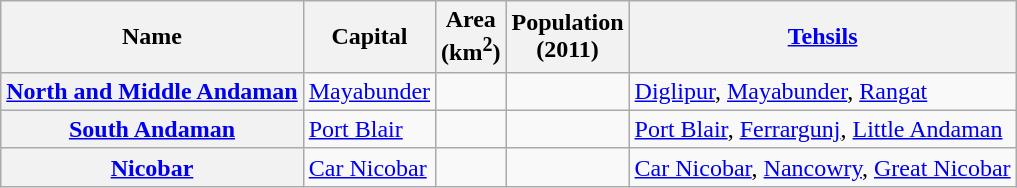<table class="sortable wikitable">
<tr>
<th scope="col">Name</th>
<th scope="col">Capital</th>
<th scope="col">Area<br>(km<sup>2</sup>)</th>
<th scope="col">Population<br>(2011)</th>
<th scope="col" class=unsortable><a href='#'>Tehsils</a></th>
</tr>
<tr>
<th scope="row"><a href='#'>North and Middle Andaman</a></th>
<td><a href='#'>Mayabunder</a></td>
<td align=right></td>
<td align=right></td>
<td><a href='#'>Diglipur</a>, <a href='#'>Mayabunder</a>, <a href='#'>Rangat</a></td>
</tr>
<tr>
<th scope="row"><a href='#'>South Andaman</a></th>
<td><a href='#'>Port Blair</a></td>
<td align=right></td>
<td align=right></td>
<td><a href='#'>Port Blair</a>, <a href='#'>Ferrargunj</a>, <a href='#'>Little Andaman</a></td>
</tr>
<tr>
<th scope="row"><a href='#'>Nicobar</a></th>
<td><a href='#'>Car Nicobar</a></td>
<td align=right></td>
<td align=right></td>
<td><a href='#'>Car Nicobar</a>, <a href='#'>Nancowry</a>, <a href='#'>Great Nicobar</a></td>
</tr>
</table>
